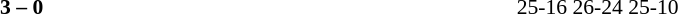<table style="width:100%;" cellspacing="1">
<tr>
<th width=20%></th>
<th width=12%></th>
<th width=20%></th>
<th width=33%></th>
<td></td>
</tr>
<tr style=font-size:90%>
<td align=right><strong></strong></td>
<td align=center><strong>3 – 0</strong></td>
<td></td>
<td>25-16 26-24 25-10</td>
</tr>
</table>
